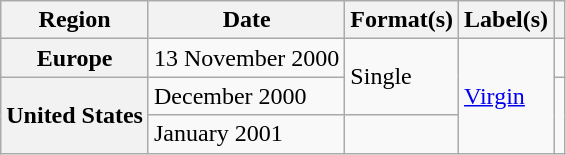<table class="wikitable plainrowheaders">
<tr>
<th scope="col">Region</th>
<th scope="col">Date</th>
<th scope="col">Format(s)</th>
<th scope="col">Label(s)</th>
<th scope="col"></th>
</tr>
<tr>
<th scope="row">Europe</th>
<td>13 November 2000</td>
<td rowspan="2">Single</td>
<td rowspan="3"><a href='#'>Virgin</a></td>
<td></td>
</tr>
<tr>
<th scope="row" rowspan="2">United States</th>
<td>December 2000</td>
<td rowspan="2"></td>
</tr>
<tr>
<td>January 2001</td>
<td></td>
</tr>
</table>
